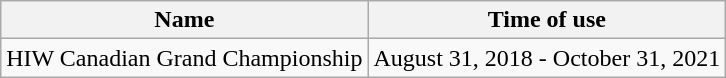<table class="wikitable" border="1">
<tr>
<th>Name</th>
<th>Time of use</th>
</tr>
<tr>
<td>HIW Canadian Grand Championship</td>
<td>August 31, 2018 - October 31, 2021</td>
</tr>
</table>
